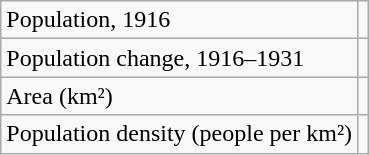<table class="wikitable">
<tr>
<td>Population, 1916</td>
<td></td>
</tr>
<tr>
<td>Population change, 1916–1931</td>
<td></td>
</tr>
<tr>
<td>Area (km²)</td>
<td></td>
</tr>
<tr>
<td>Population density (people per km²)</td>
<td></td>
</tr>
</table>
